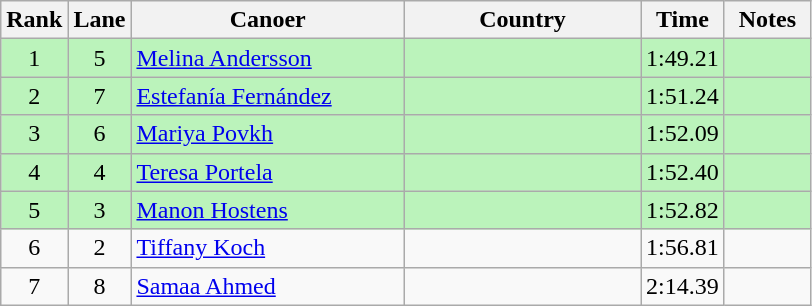<table class="wikitable" style="text-align:center;">
<tr>
<th width=30>Rank</th>
<th width=30>Lane</th>
<th width=175>Canoer</th>
<th width=150>Country</th>
<th width=30>Time</th>
<th width=50>Notes</th>
</tr>
<tr bgcolor="#bbf3bb">
<td>1</td>
<td>5</td>
<td align=left><a href='#'>Melina Andersson</a></td>
<td align=left></td>
<td>1:49.21</td>
<td></td>
</tr>
<tr bgcolor="#bbf3bb">
<td>2</td>
<td>7</td>
<td align=left><a href='#'>Estefanía Fernández</a></td>
<td align=left></td>
<td>1:51.24</td>
<td></td>
</tr>
<tr bgcolor="#bbf3bb">
<td>3</td>
<td>6</td>
<td align=left><a href='#'>Mariya Povkh</a></td>
<td align=left></td>
<td>1:52.09</td>
<td></td>
</tr>
<tr bgcolor="#bbf3bb">
<td>4</td>
<td>4</td>
<td align=left><a href='#'>Teresa Portela</a></td>
<td align=left></td>
<td>1:52.40</td>
<td></td>
</tr>
<tr bgcolor="#bbf3bb">
<td>5</td>
<td>3</td>
<td align=left><a href='#'>Manon Hostens</a></td>
<td align=left></td>
<td>1:52.82</td>
<td></td>
</tr>
<tr>
<td>6</td>
<td>2</td>
<td align=left><a href='#'>Tiffany Koch</a></td>
<td align=left></td>
<td>1:56.81</td>
<td></td>
</tr>
<tr>
<td>7</td>
<td>8</td>
<td align=left><a href='#'>Samaa Ahmed</a></td>
<td align=left></td>
<td>2:14.39</td>
<td></td>
</tr>
</table>
